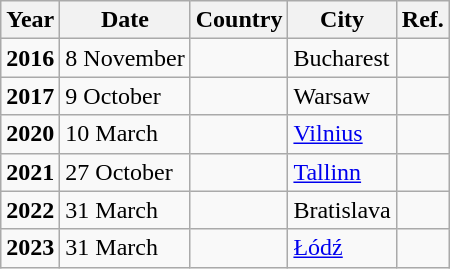<table class="wikitable">
<tr>
<th>Year</th>
<th>Date</th>
<th>Country</th>
<th>City</th>
<th>Ref.</th>
</tr>
<tr>
<td><strong>2016</strong></td>
<td>8 November</td>
<td></td>
<td>Bucharest</td>
<td></td>
</tr>
<tr>
<td><strong>2017</strong></td>
<td>9 October</td>
<td></td>
<td>Warsaw</td>
<td></td>
</tr>
<tr>
<td><strong>2020</strong></td>
<td>10 March</td>
<td></td>
<td><a href='#'>Vilnius</a></td>
<td></td>
</tr>
<tr>
<td><strong>2021</strong></td>
<td>27 October</td>
<td></td>
<td><a href='#'>Tallinn</a></td>
<td></td>
</tr>
<tr>
<td><strong>2022</strong></td>
<td>31 March</td>
<td></td>
<td>Bratislava</td>
<td></td>
</tr>
<tr>
<td><strong>2023</strong></td>
<td>31 March</td>
<td></td>
<td><a href='#'>Łódź</a></td>
<td></td>
</tr>
</table>
